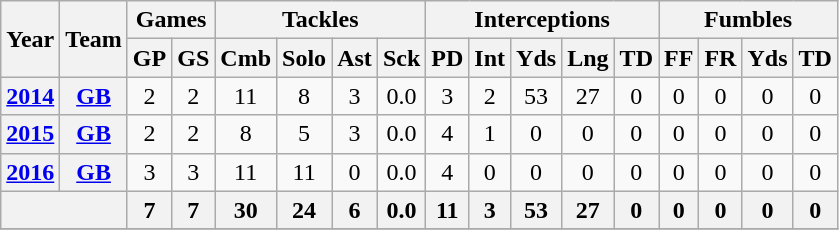<table class="wikitable" style="text-align: center;">
<tr>
<th rowspan="2">Year</th>
<th rowspan="2">Team</th>
<th colspan="2">Games</th>
<th colspan="4">Tackles</th>
<th colspan="5">Interceptions</th>
<th colspan="4">Fumbles</th>
</tr>
<tr>
<th>GP</th>
<th>GS</th>
<th>Cmb</th>
<th>Solo</th>
<th>Ast</th>
<th>Sck</th>
<th>PD</th>
<th>Int</th>
<th>Yds</th>
<th>Lng</th>
<th>TD</th>
<th>FF</th>
<th>FR</th>
<th>Yds</th>
<th>TD</th>
</tr>
<tr>
<th><a href='#'>2014</a></th>
<th><a href='#'>GB</a></th>
<td>2</td>
<td>2</td>
<td>11</td>
<td>8</td>
<td>3</td>
<td>0.0</td>
<td>3</td>
<td>2</td>
<td>53</td>
<td>27</td>
<td>0</td>
<td>0</td>
<td>0</td>
<td>0</td>
<td>0</td>
</tr>
<tr>
<th><a href='#'>2015</a></th>
<th><a href='#'>GB</a></th>
<td>2</td>
<td>2</td>
<td>8</td>
<td>5</td>
<td>3</td>
<td>0.0</td>
<td>4</td>
<td>1</td>
<td>0</td>
<td>0</td>
<td>0</td>
<td>0</td>
<td>0</td>
<td>0</td>
<td>0</td>
</tr>
<tr>
<th><a href='#'>2016</a></th>
<th><a href='#'>GB</a></th>
<td>3</td>
<td>3</td>
<td>11</td>
<td>11</td>
<td>0</td>
<td>0.0</td>
<td>4</td>
<td>0</td>
<td>0</td>
<td>0</td>
<td>0</td>
<td>0</td>
<td>0</td>
<td>0</td>
<td>0</td>
</tr>
<tr>
<th colspan="2"></th>
<th>7</th>
<th>7</th>
<th>30</th>
<th>24</th>
<th>6</th>
<th>0.0</th>
<th>11</th>
<th>3</th>
<th>53</th>
<th>27</th>
<th>0</th>
<th>0</th>
<th>0</th>
<th>0</th>
<th>0</th>
</tr>
<tr>
</tr>
</table>
